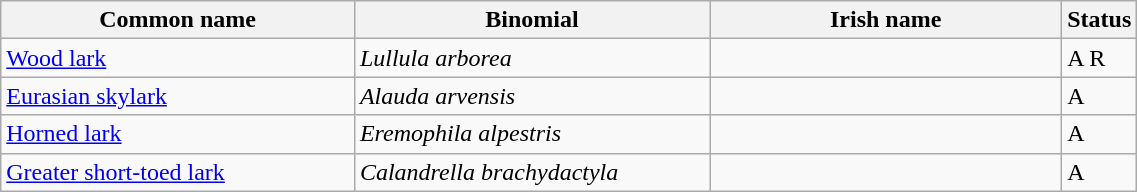<table width=60% class="wikitable">
<tr>
<th width=32%>Common name</th>
<th width=32%>Binomial</th>
<th width=32%>Irish name</th>
<th width=4%>Status</th>
</tr>
<tr>
<td><a href='#'>Wood lark</a></td>
<td><em>Lullula arborea</em></td>
<td></td>
<td>A R</td>
</tr>
<tr>
<td><a href='#'>Eurasian skylark</a></td>
<td><em>Alauda arvensis</em></td>
<td></td>
<td>A</td>
</tr>
<tr>
<td><a href='#'>Horned lark</a></td>
<td><em>Eremophila alpestris</em></td>
<td></td>
<td>A</td>
</tr>
<tr>
<td><a href='#'>Greater short-toed lark</a></td>
<td><em>Calandrella brachydactyla</em></td>
<td></td>
<td>A</td>
</tr>
</table>
